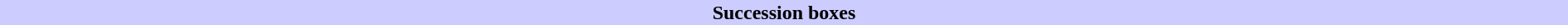<table class="toccolours collapsible collapsed" width=100% align="center">
<tr>
<th style="background:#ccccff">Succession boxes</th>
</tr>
<tr>
<td><br>







</td>
</tr>
</table>
